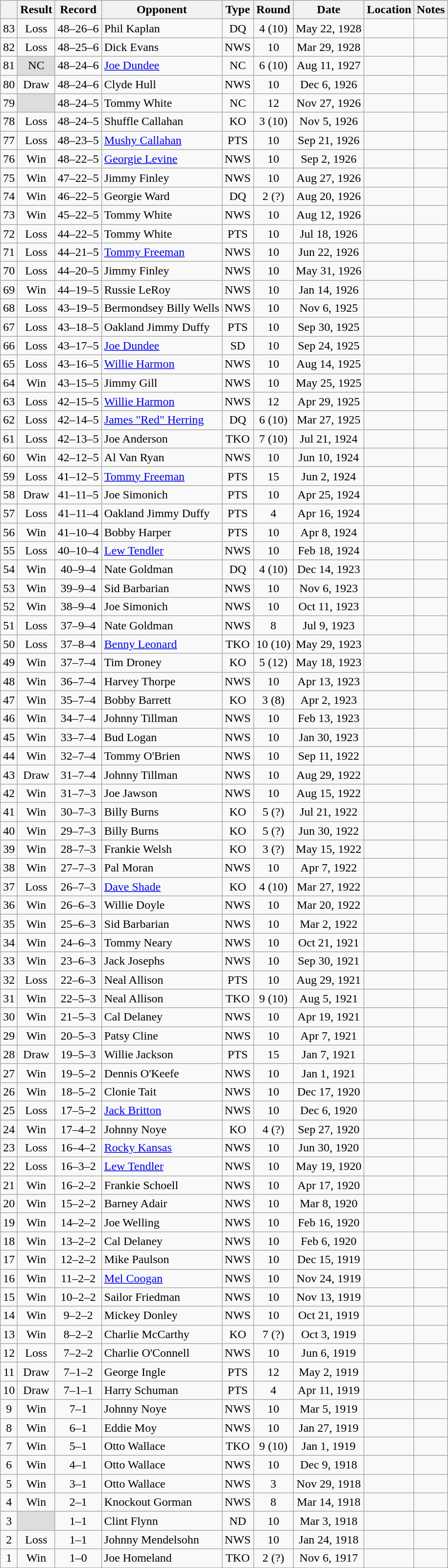<table class="wikitable mw-collapsible" style="text-align:center">
<tr>
<th></th>
<th>Result</th>
<th>Record</th>
<th>Opponent</th>
<th>Type</th>
<th>Round</th>
<th>Date</th>
<th>Location</th>
<th>Notes</th>
</tr>
<tr>
<td>83</td>
<td>Loss</td>
<td>48–26–6 </td>
<td align=left>Phil Kaplan</td>
<td>DQ</td>
<td>4 (10)</td>
<td>May 22, 1928</td>
<td style="text-align:left;"></td>
<td></td>
</tr>
<tr>
<td>82</td>
<td>Loss</td>
<td>48–25–6 </td>
<td align=left>Dick Evans</td>
<td>NWS</td>
<td>10</td>
<td>Mar 29, 1928</td>
<td style="text-align:left;"></td>
<td></td>
</tr>
<tr>
<td>81</td>
<td style="background:#DDD">NC</td>
<td>48–24–6 </td>
<td align=left><a href='#'>Joe Dundee</a></td>
<td>NC</td>
<td>6 (10)</td>
<td>Aug 11, 1927</td>
<td style="text-align:left;"></td>
<td style="text-align:left;"></td>
</tr>
<tr>
<td>80</td>
<td>Draw</td>
<td>48–24–6 </td>
<td align=left>Clyde Hull</td>
<td>NWS</td>
<td>10</td>
<td>Dec 6, 1926</td>
<td style="text-align:left;"></td>
<td></td>
</tr>
<tr>
<td>79</td>
<td style="background:#DDD"></td>
<td>48–24–5 </td>
<td align=left>Tommy White</td>
<td>NC</td>
<td>12</td>
<td>Nov 27, 1926</td>
<td style="text-align:left;"></td>
<td style="text-align:left;"></td>
</tr>
<tr>
<td>78</td>
<td>Loss</td>
<td>48–24–5 </td>
<td align=left>Shuffle Callahan</td>
<td>KO</td>
<td>3 (10)</td>
<td>Nov 5, 1926</td>
<td style="text-align:left;"></td>
<td></td>
</tr>
<tr>
<td>77</td>
<td>Loss</td>
<td>48–23–5 </td>
<td align=left><a href='#'>Mushy Callahan</a></td>
<td>PTS</td>
<td>10</td>
<td>Sep 21, 1926</td>
<td style="text-align:left;"></td>
<td style="text-align:left;"></td>
</tr>
<tr>
<td>76</td>
<td>Win</td>
<td>48–22–5 </td>
<td align=left><a href='#'>Georgie Levine</a></td>
<td>NWS</td>
<td>10</td>
<td>Sep 2, 1926</td>
<td style="text-align:left;"></td>
<td></td>
</tr>
<tr>
<td>75</td>
<td>Win</td>
<td>47–22–5 </td>
<td align=left>Jimmy Finley</td>
<td>NWS</td>
<td>10</td>
<td>Aug 27, 1926</td>
<td style="text-align:left;"></td>
<td></td>
</tr>
<tr>
<td>74</td>
<td>Win</td>
<td>46–22–5 </td>
<td align=left>Georgie Ward</td>
<td>DQ</td>
<td>2 (?)</td>
<td>Aug 20, 1926</td>
<td style="text-align:left;"></td>
<td></td>
</tr>
<tr>
<td>73</td>
<td>Win</td>
<td>45–22–5 </td>
<td align=left>Tommy White</td>
<td>NWS</td>
<td>10</td>
<td>Aug 12, 1926</td>
<td style="text-align:left;"></td>
<td></td>
</tr>
<tr>
<td>72</td>
<td>Loss</td>
<td>44–22–5 </td>
<td align=left>Tommy White</td>
<td>PTS</td>
<td>10</td>
<td>Jul 18, 1926</td>
<td style="text-align:left;"></td>
<td></td>
</tr>
<tr>
<td>71</td>
<td>Loss</td>
<td>44–21–5 </td>
<td align=left><a href='#'>Tommy Freeman</a></td>
<td>NWS</td>
<td>10</td>
<td>Jun 22, 1926</td>
<td style="text-align:left;"></td>
<td></td>
</tr>
<tr>
<td>70</td>
<td>Loss</td>
<td>44–20–5 </td>
<td align=left>Jimmy Finley</td>
<td>NWS</td>
<td>10</td>
<td>May 31, 1926</td>
<td style="text-align:left;"></td>
<td></td>
</tr>
<tr>
<td>69</td>
<td>Win</td>
<td>44–19–5 </td>
<td align=left>Russie LeRoy</td>
<td>NWS</td>
<td>10</td>
<td>Jan 14, 1926</td>
<td style="text-align:left;"></td>
<td></td>
</tr>
<tr>
<td>68</td>
<td>Loss</td>
<td>43–19–5 </td>
<td align=left>Bermondsey Billy Wells</td>
<td>NWS</td>
<td>10</td>
<td>Nov 6, 1925</td>
<td style="text-align:left;"></td>
<td></td>
</tr>
<tr>
<td>67</td>
<td>Loss</td>
<td>43–18–5 </td>
<td align=left>Oakland Jimmy Duffy</td>
<td>PTS</td>
<td>10</td>
<td>Sep 30, 1925</td>
<td style="text-align:left;"></td>
<td></td>
</tr>
<tr>
<td>66</td>
<td>Loss</td>
<td>43–17–5 </td>
<td align=left><a href='#'>Joe Dundee</a></td>
<td>SD</td>
<td>10</td>
<td>Sep 24, 1925</td>
<td style="text-align:left;"></td>
<td></td>
</tr>
<tr>
<td>65</td>
<td>Loss</td>
<td>43–16–5 </td>
<td align=left><a href='#'>Willie Harmon</a></td>
<td>NWS</td>
<td>10</td>
<td>Aug 14, 1925</td>
<td style="text-align:left;"></td>
<td></td>
</tr>
<tr>
<td>64</td>
<td>Win</td>
<td>43–15–5 </td>
<td align=left>Jimmy Gill</td>
<td>NWS</td>
<td>10</td>
<td>May 25, 1925</td>
<td style="text-align:left;"></td>
<td></td>
</tr>
<tr>
<td>63</td>
<td>Loss</td>
<td>42–15–5 </td>
<td align=left><a href='#'>Willie Harmon</a></td>
<td>NWS</td>
<td>12</td>
<td>Apr 29, 1925</td>
<td style="text-align:left;"></td>
<td></td>
</tr>
<tr>
<td>62</td>
<td>Loss</td>
<td>42–14–5 </td>
<td align=left><a href='#'>James "Red" Herring</a></td>
<td>DQ</td>
<td>6 (10)</td>
<td>Mar 27, 1925</td>
<td style="text-align:left;"></td>
<td style="text-align:left;"></td>
</tr>
<tr>
<td>61</td>
<td>Loss</td>
<td>42–13–5 </td>
<td align=left>Joe Anderson</td>
<td>TKO</td>
<td>7 (10)</td>
<td>Jul 21, 1924</td>
<td style="text-align:left;"></td>
<td></td>
</tr>
<tr>
<td>60</td>
<td>Win</td>
<td>42–12–5 </td>
<td align=left>Al Van Ryan</td>
<td>NWS</td>
<td>10</td>
<td>Jun 10, 1924</td>
<td style="text-align:left;"></td>
<td></td>
</tr>
<tr>
<td>59</td>
<td>Loss</td>
<td>41–12–5 </td>
<td align=left><a href='#'>Tommy Freeman</a></td>
<td>PTS</td>
<td>15</td>
<td>Jun 2, 1924</td>
<td style="text-align:left;"></td>
<td></td>
</tr>
<tr>
<td>58</td>
<td>Draw</td>
<td>41–11–5 </td>
<td align=left>Joe Simonich</td>
<td>PTS</td>
<td>10</td>
<td>Apr 25, 1924</td>
<td style="text-align:left;"></td>
<td></td>
</tr>
<tr>
<td>57</td>
<td>Loss</td>
<td>41–11–4 </td>
<td align=left>Oakland Jimmy Duffy</td>
<td>PTS</td>
<td>4</td>
<td>Apr 16, 1924</td>
<td style="text-align:left;"></td>
<td></td>
</tr>
<tr>
<td>56</td>
<td>Win</td>
<td>41–10–4 </td>
<td align=left>Bobby Harper</td>
<td>PTS</td>
<td>10</td>
<td>Apr 8, 1924</td>
<td style="text-align:left;"></td>
<td></td>
</tr>
<tr>
<td>55</td>
<td>Loss</td>
<td>40–10–4 </td>
<td align=left><a href='#'>Lew Tendler</a></td>
<td>NWS</td>
<td>10</td>
<td>Feb 18, 1924</td>
<td style="text-align:left;"></td>
<td></td>
</tr>
<tr>
<td>54</td>
<td>Win</td>
<td>40–9–4 </td>
<td align=left>Nate Goldman</td>
<td>DQ</td>
<td>4 (10)</td>
<td>Dec 14, 1923</td>
<td style="text-align:left;"></td>
<td></td>
</tr>
<tr>
<td>53</td>
<td>Win</td>
<td>39–9–4 </td>
<td align=left>Sid Barbarian</td>
<td>NWS</td>
<td>10</td>
<td>Nov 6, 1923</td>
<td style="text-align:left;"></td>
<td></td>
</tr>
<tr>
<td>52</td>
<td>Win</td>
<td>38–9–4 </td>
<td align=left>Joe Simonich</td>
<td>NWS</td>
<td>10</td>
<td>Oct 11, 1923</td>
<td style="text-align:left;"></td>
<td></td>
</tr>
<tr>
<td>51</td>
<td>Loss</td>
<td>37–9–4 </td>
<td align=left>Nate Goldman</td>
<td>NWS</td>
<td>8</td>
<td>Jul 9, 1923</td>
<td style="text-align:left;"></td>
<td></td>
</tr>
<tr>
<td>50</td>
<td>Loss</td>
<td>37–8–4 </td>
<td align=left><a href='#'>Benny Leonard</a></td>
<td>TKO</td>
<td>10 (10)</td>
<td>May 29, 1923</td>
<td style="text-align:left;"></td>
<td></td>
</tr>
<tr>
<td>49</td>
<td>Win</td>
<td>37–7–4 </td>
<td align=left>Tim Droney</td>
<td>KO</td>
<td>5 (12)</td>
<td>May 18, 1923</td>
<td style="text-align:left;"></td>
<td style="text-align:left;"></td>
</tr>
<tr>
<td>48</td>
<td>Win</td>
<td>36–7–4 </td>
<td align=left>Harvey Thorpe</td>
<td>NWS</td>
<td>10</td>
<td>Apr 13, 1923</td>
<td style="text-align:left;"></td>
<td style="text-align:left;"></td>
</tr>
<tr>
<td>47</td>
<td>Win</td>
<td>35–7–4 </td>
<td align=left>Bobby Barrett</td>
<td>KO</td>
<td>3 (8)</td>
<td>Apr 2, 1923</td>
<td style="text-align:left;"></td>
<td></td>
</tr>
<tr>
<td>46</td>
<td>Win</td>
<td>34–7–4 </td>
<td align=left>Johnny Tillman</td>
<td>NWS</td>
<td>10</td>
<td>Feb 13, 1923</td>
<td style="text-align:left;"></td>
<td></td>
</tr>
<tr>
<td>45</td>
<td>Win</td>
<td>33–7–4 </td>
<td align=left>Bud Logan</td>
<td>NWS</td>
<td>10</td>
<td>Jan 30, 1923</td>
<td style="text-align:left;"></td>
<td style="text-align:left;"></td>
</tr>
<tr>
<td>44</td>
<td>Win</td>
<td>32–7–4 </td>
<td align=left>Tommy O'Brien</td>
<td>NWS</td>
<td>10</td>
<td>Sep 11, 1922</td>
<td style="text-align:left;"></td>
<td></td>
</tr>
<tr>
<td>43</td>
<td>Draw</td>
<td>31–7–4 </td>
<td align=left>Johnny Tillman</td>
<td>NWS</td>
<td>10</td>
<td>Aug 29, 1922</td>
<td style="text-align:left;"></td>
<td></td>
</tr>
<tr>
<td>42</td>
<td>Win</td>
<td>31–7–3 </td>
<td align=left>Joe Jawson</td>
<td>NWS</td>
<td>10</td>
<td>Aug 15, 1922</td>
<td style="text-align:left;"></td>
<td></td>
</tr>
<tr>
<td>41</td>
<td>Win</td>
<td>30–7–3 </td>
<td align=left>Billy Burns</td>
<td>KO</td>
<td>5 (?)</td>
<td>Jul 21, 1922</td>
<td style="text-align:left;"></td>
<td></td>
</tr>
<tr>
<td>40</td>
<td>Win</td>
<td>29–7–3 </td>
<td align=left>Billy Burns</td>
<td>KO</td>
<td>5 (?)</td>
<td>Jun 30, 1922</td>
<td style="text-align:left;"></td>
<td></td>
</tr>
<tr>
<td>39</td>
<td>Win</td>
<td>28–7–3 </td>
<td align=left>Frankie Welsh</td>
<td>KO</td>
<td>3 (?)</td>
<td>May 15, 1922</td>
<td style="text-align:left;"></td>
<td></td>
</tr>
<tr>
<td>38</td>
<td>Win</td>
<td>27–7–3 </td>
<td align=left>Pal Moran</td>
<td>NWS</td>
<td>10</td>
<td>Apr 7, 1922</td>
<td style="text-align:left;"></td>
<td></td>
</tr>
<tr>
<td>37</td>
<td>Loss</td>
<td>26–7–3 </td>
<td align=left><a href='#'>Dave Shade</a></td>
<td>KO</td>
<td>4 (10)</td>
<td>Mar 27, 1922</td>
<td style="text-align:left;"></td>
<td></td>
</tr>
<tr>
<td>36</td>
<td>Win</td>
<td>26–6–3 </td>
<td align=left>Willie Doyle</td>
<td>NWS</td>
<td>10</td>
<td>Mar 20, 1922</td>
<td style="text-align:left;"></td>
<td></td>
</tr>
<tr>
<td>35</td>
<td>Win</td>
<td>25–6–3 </td>
<td align=left>Sid Barbarian</td>
<td>NWS</td>
<td>10</td>
<td>Mar 2, 1922</td>
<td style="text-align:left;"></td>
<td></td>
</tr>
<tr>
<td>34</td>
<td>Win</td>
<td>24–6–3 </td>
<td align=left>Tommy Neary</td>
<td>NWS</td>
<td>10</td>
<td>Oct 21, 1921</td>
<td style="text-align:left;"></td>
<td></td>
</tr>
<tr>
<td>33</td>
<td>Win</td>
<td>23–6–3 </td>
<td align=left>Jack Josephs</td>
<td>NWS</td>
<td>10</td>
<td>Sep 30, 1921</td>
<td style="text-align:left;"></td>
<td></td>
</tr>
<tr>
<td>32</td>
<td>Loss</td>
<td>22–6–3 </td>
<td align=left>Neal Allison</td>
<td>PTS</td>
<td>10</td>
<td>Aug 29, 1921</td>
<td style="text-align:left;"></td>
<td></td>
</tr>
<tr>
<td>31</td>
<td>Win</td>
<td>22–5–3 </td>
<td align=left>Neal Allison</td>
<td>TKO</td>
<td>9 (10)</td>
<td>Aug 5, 1921</td>
<td style="text-align:left;"></td>
<td></td>
</tr>
<tr>
<td>30</td>
<td>Win</td>
<td>21–5–3 </td>
<td align=left>Cal Delaney</td>
<td>NWS</td>
<td>10</td>
<td>Apr 19, 1921</td>
<td style="text-align:left;"></td>
<td></td>
</tr>
<tr>
<td>29</td>
<td>Win</td>
<td>20–5–3 </td>
<td align=left>Patsy Cline</td>
<td>NWS</td>
<td>10</td>
<td>Apr 7, 1921</td>
<td style="text-align:left;"></td>
<td></td>
</tr>
<tr>
<td>28</td>
<td>Draw</td>
<td>19–5–3 </td>
<td align=left>Willie Jackson</td>
<td>PTS</td>
<td>15</td>
<td>Jan 7, 1921</td>
<td style="text-align:left;"></td>
<td></td>
</tr>
<tr>
<td>27</td>
<td>Win</td>
<td>19–5–2 </td>
<td align=left>Dennis O'Keefe</td>
<td>NWS</td>
<td>10</td>
<td>Jan 1, 1921</td>
<td style="text-align:left;"></td>
<td></td>
</tr>
<tr>
<td>26</td>
<td>Win</td>
<td>18–5–2 </td>
<td align=left>Clonie Tait</td>
<td>NWS</td>
<td>10</td>
<td>Dec 17, 1920</td>
<td style="text-align:left;"></td>
<td></td>
</tr>
<tr>
<td>25</td>
<td>Loss</td>
<td>17–5–2 </td>
<td align=left><a href='#'>Jack Britton</a></td>
<td>NWS</td>
<td>10</td>
<td>Dec 6, 1920</td>
<td style="text-align:left;"></td>
<td></td>
</tr>
<tr>
<td>24</td>
<td>Win</td>
<td>17–4–2 </td>
<td align=left>Johnny Noye</td>
<td>KO</td>
<td>4 (?)</td>
<td>Sep 27, 1920</td>
<td style="text-align:left;"></td>
<td></td>
</tr>
<tr>
<td>23</td>
<td>Loss</td>
<td>16–4–2 </td>
<td align=left><a href='#'>Rocky Kansas</a></td>
<td>NWS</td>
<td>10</td>
<td>Jun 30, 1920</td>
<td style="text-align:left;"></td>
<td></td>
</tr>
<tr>
<td>22</td>
<td>Loss</td>
<td>16–3–2 </td>
<td align=left><a href='#'>Lew Tendler</a></td>
<td>NWS</td>
<td>10</td>
<td>May 19, 1920</td>
<td style="text-align:left;"></td>
<td></td>
</tr>
<tr>
<td>21</td>
<td>Win</td>
<td>16–2–2 </td>
<td align=left>Frankie Schoell</td>
<td>NWS</td>
<td>10</td>
<td>Apr 17, 1920</td>
<td style="text-align:left;"></td>
<td></td>
</tr>
<tr>
<td>20</td>
<td>Win</td>
<td>15–2–2 </td>
<td align=left>Barney Adair</td>
<td>NWS</td>
<td>10</td>
<td>Mar 8, 1920</td>
<td style="text-align:left;"></td>
<td></td>
</tr>
<tr>
<td>19</td>
<td>Win</td>
<td>14–2–2 </td>
<td align=left>Joe Welling</td>
<td>NWS</td>
<td>10</td>
<td>Feb 16, 1920</td>
<td style="text-align:left;"></td>
<td></td>
</tr>
<tr>
<td>18</td>
<td>Win</td>
<td>13–2–2 </td>
<td align=left>Cal Delaney</td>
<td>NWS</td>
<td>10</td>
<td>Feb 6, 1920</td>
<td style="text-align:left;"></td>
<td></td>
</tr>
<tr>
<td>17</td>
<td>Win</td>
<td>12–2–2 </td>
<td align=left>Mike Paulson</td>
<td>NWS</td>
<td>10</td>
<td>Dec 15, 1919</td>
<td style="text-align:left;"></td>
<td></td>
</tr>
<tr>
<td>16</td>
<td>Win</td>
<td>11–2–2 </td>
<td align=left><a href='#'>Mel Coogan</a></td>
<td>NWS</td>
<td>10</td>
<td>Nov 24, 1919</td>
<td style="text-align:left;"></td>
<td></td>
</tr>
<tr>
<td>15</td>
<td>Win</td>
<td>10–2–2 </td>
<td align=left>Sailor Friedman</td>
<td>NWS</td>
<td>10</td>
<td>Nov 13, 1919</td>
<td style="text-align:left;"></td>
<td></td>
</tr>
<tr>
<td>14</td>
<td>Win</td>
<td>9–2–2 </td>
<td align=left>Mickey Donley</td>
<td>NWS</td>
<td>10</td>
<td>Oct 21, 1919</td>
<td style="text-align:left;"></td>
<td></td>
</tr>
<tr>
<td>13</td>
<td>Win</td>
<td>8–2–2 </td>
<td align=left>Charlie McCarthy</td>
<td>KO</td>
<td>7 (?)</td>
<td>Oct 3, 1919</td>
<td style="text-align:left;"></td>
<td></td>
</tr>
<tr>
<td>12</td>
<td>Loss</td>
<td>7–2–2 </td>
<td align=left>Charlie O'Connell</td>
<td>NWS</td>
<td>10</td>
<td>Jun 6, 1919</td>
<td style="text-align:left;"></td>
<td></td>
</tr>
<tr>
<td>11</td>
<td>Draw</td>
<td>7–1–2 </td>
<td align=left>George Ingle</td>
<td>PTS</td>
<td>12</td>
<td>May 2, 1919</td>
<td style="text-align:left;"></td>
<td></td>
</tr>
<tr>
<td>10</td>
<td>Draw</td>
<td>7–1–1 </td>
<td align=left>Harry Schuman</td>
<td>PTS</td>
<td>4</td>
<td>Apr 11, 1919</td>
<td style="text-align:left;"></td>
<td></td>
</tr>
<tr>
<td>9</td>
<td>Win</td>
<td>7–1 </td>
<td align=left>Johnny Noye</td>
<td>NWS</td>
<td>10</td>
<td>Mar 5, 1919</td>
<td style="text-align:left;"></td>
<td></td>
</tr>
<tr>
<td>8</td>
<td>Win</td>
<td>6–1 </td>
<td align=left>Eddie Moy</td>
<td>NWS</td>
<td>10</td>
<td>Jan 27, 1919</td>
<td style="text-align:left;"></td>
<td></td>
</tr>
<tr>
<td>7</td>
<td>Win</td>
<td>5–1 </td>
<td align=left>Otto Wallace</td>
<td>TKO</td>
<td>9 (10)</td>
<td>Jan 1, 1919</td>
<td style="text-align:left;"></td>
<td></td>
</tr>
<tr>
<td>6</td>
<td>Win</td>
<td>4–1 </td>
<td align=left>Otto Wallace</td>
<td>NWS</td>
<td>10</td>
<td>Dec 9, 1918</td>
<td style="text-align:left;"></td>
<td></td>
</tr>
<tr>
<td>5</td>
<td>Win</td>
<td>3–1 </td>
<td align=left>Otto Wallace</td>
<td>NWS</td>
<td>3</td>
<td>Nov 29, 1918</td>
<td style="text-align:left;"></td>
<td></td>
</tr>
<tr>
<td>4</td>
<td>Win</td>
<td>2–1 </td>
<td align=left>Knockout Gorman</td>
<td>NWS</td>
<td>8</td>
<td>Mar 14, 1918</td>
<td style="text-align:left;"></td>
<td></td>
</tr>
<tr>
<td>3</td>
<td style="background:#DDD"></td>
<td>1–1 </td>
<td align=left>Clint Flynn</td>
<td>ND</td>
<td>10</td>
<td>Mar 3, 1918</td>
<td style="text-align:left;"></td>
<td style="text-align:left;"></td>
</tr>
<tr>
<td>2</td>
<td>Loss</td>
<td>1–1</td>
<td align=left>Johnny Mendelsohn</td>
<td>NWS</td>
<td>10</td>
<td>Jan 24, 1918</td>
<td style="text-align:left;"></td>
<td></td>
</tr>
<tr>
<td>1</td>
<td>Win</td>
<td>1–0</td>
<td align=left>Joe Homeland</td>
<td>TKO</td>
<td>2 (?)</td>
<td>Nov 6, 1917</td>
<td style="text-align:left;"></td>
<td></td>
</tr>
<tr>
</tr>
</table>
